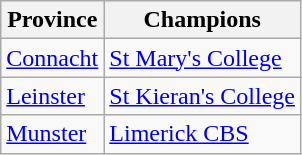<table class="wikitable">
<tr>
<th>Province</th>
<th>Champions</th>
</tr>
<tr>
<td><a href='#'>Connacht</a></td>
<td><a href='#'>St Mary's College</a></td>
</tr>
<tr>
<td><a href='#'>Leinster</a></td>
<td><a href='#'>St Kieran's College</a></td>
</tr>
<tr>
<td><a href='#'>Munster</a></td>
<td><a href='#'>Limerick CBS</a></td>
</tr>
</table>
